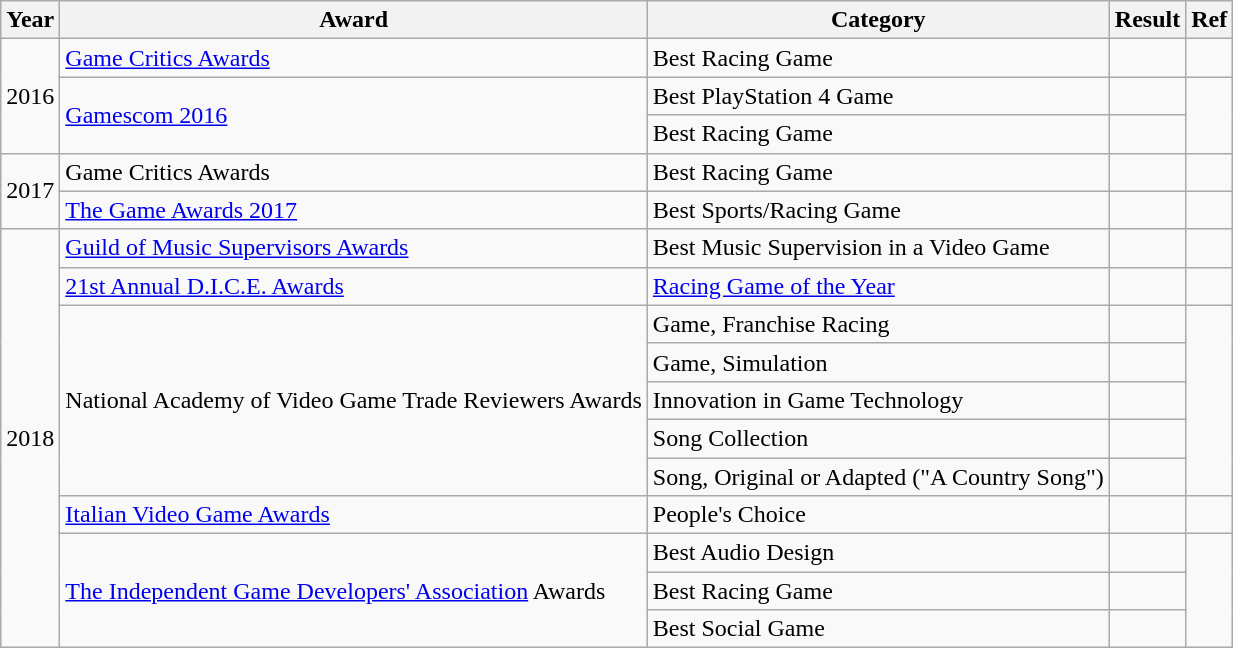<table class="wikitable sortable">
<tr>
<th>Year</th>
<th>Award</th>
<th>Category</th>
<th>Result</th>
<th>Ref</th>
</tr>
<tr>
<td style="text-align:center;" rowspan="3">2016</td>
<td rowspan="1"><a href='#'>Game Critics Awards</a></td>
<td>Best Racing Game</td>
<td></td>
<td rowspan="1" style="text-align:center;"></td>
</tr>
<tr>
<td rowspan="2"><a href='#'>Gamescom 2016</a></td>
<td>Best PlayStation 4 Game</td>
<td></td>
<td rowspan="2" style="text-align:center;"></td>
</tr>
<tr>
<td>Best Racing Game</td>
<td></td>
</tr>
<tr>
<td style="text-align:center;" rowspan="2">2017</td>
<td rowspan="1">Game Critics Awards</td>
<td>Best Racing Game</td>
<td></td>
<td rowspan="1" style="text-align:center;"></td>
</tr>
<tr>
<td rowspan="1"><a href='#'>The Game Awards 2017</a></td>
<td>Best Sports/Racing Game</td>
<td></td>
<td rowspan="1" style="text-align:center;"></td>
</tr>
<tr>
<td style="text-align:center;" rowspan="11">2018</td>
<td rowspan="1"><a href='#'>Guild of Music Supervisors Awards</a></td>
<td>Best Music Supervision in a Video Game</td>
<td></td>
<td rowspan="1" style="text-align:center;"></td>
</tr>
<tr>
<td rowspan="1"><a href='#'>21st Annual D.I.C.E. Awards</a></td>
<td><a href='#'>Racing Game of the Year</a></td>
<td></td>
<td rowspan="1" style="text-align:center;"></td>
</tr>
<tr>
<td rowspan="5">National Academy of Video Game Trade Reviewers Awards</td>
<td>Game, Franchise Racing</td>
<td></td>
<td rowspan="5" style="text-align:center;"></td>
</tr>
<tr>
<td>Game, Simulation</td>
<td></td>
</tr>
<tr>
<td>Innovation in Game Technology</td>
<td></td>
</tr>
<tr>
<td>Song Collection</td>
<td></td>
</tr>
<tr>
<td>Song, Original or Adapted ("A Country Song")</td>
<td></td>
</tr>
<tr>
<td rowspan="1"><a href='#'>Italian Video Game Awards</a></td>
<td>People's Choice</td>
<td></td>
<td rowspan="1" style="text-align:center;"></td>
</tr>
<tr>
<td rowspan="3"><a href='#'>The Independent Game Developers' Association</a> Awards</td>
<td>Best Audio Design</td>
<td></td>
<td rowspan="3" style="text-align:center;"></td>
</tr>
<tr>
<td>Best Racing Game</td>
<td></td>
</tr>
<tr>
<td>Best Social Game</td>
<td></td>
</tr>
</table>
